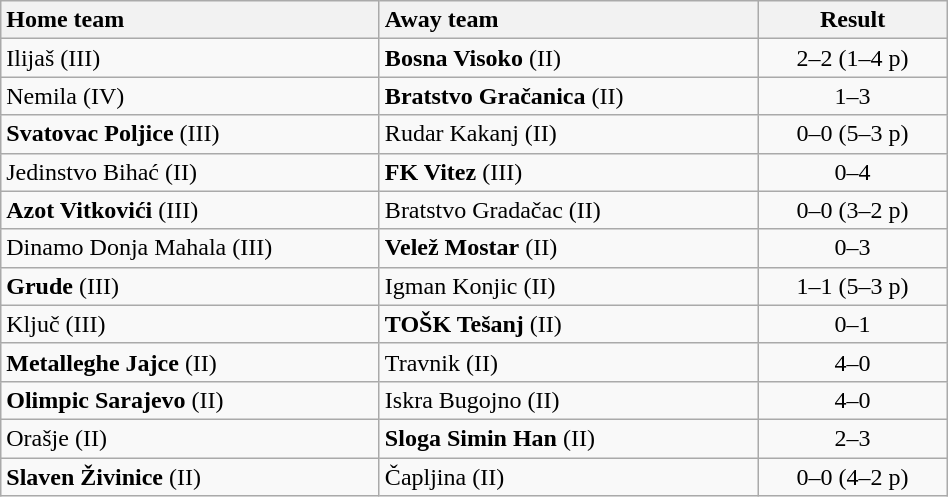<table class="wikitable" style="width:50%">
<tr>
<th style="width:40%; text-align:left">Home team</th>
<th style="width:40%; text-align:left">Away team</th>
<th>Result</th>
</tr>
<tr>
<td>Ilijaš (III)</td>
<td><strong>Bosna Visoko</strong> (II)</td>
<td style="text-align:center">2–2 (1–4 p)</td>
</tr>
<tr>
<td>Nemila (IV)</td>
<td><strong>Bratstvo Gračanica</strong> (II)</td>
<td style="text-align:center">1–3</td>
</tr>
<tr>
<td><strong>Svatovac Poljice</strong> (III)</td>
<td>Rudar Kakanj (II)</td>
<td style="text-align:center">0–0 (5–3 p)</td>
</tr>
<tr>
<td>Jedinstvo Bihać (II)</td>
<td><strong>FK Vitez</strong> (III)</td>
<td style="text-align:center">0–4</td>
</tr>
<tr>
<td><strong>Azot Vitkovići</strong> (III)</td>
<td>Bratstvo Gradačac (II)</td>
<td style="text-align:center">0–0 (3–2 p)</td>
</tr>
<tr>
<td>Dinamo Donja Mahala (III)</td>
<td><strong>Velež Mostar</strong> (II)</td>
<td style="text-align:center">0–3</td>
</tr>
<tr>
<td><strong>Grude</strong> (III)</td>
<td>Igman Konjic (II)</td>
<td style="text-align:center">1–1 (5–3 p)</td>
</tr>
<tr>
<td>Ključ (III)</td>
<td><strong>TOŠK Tešanj</strong> (II)</td>
<td style="text-align:center">0–1</td>
</tr>
<tr>
<td><strong>Metalleghe Jajce</strong> (II)</td>
<td>Travnik (II)</td>
<td style="text-align:center">4–0</td>
</tr>
<tr>
<td><strong>Olimpic Sarajevo</strong> (II)</td>
<td>Iskra Bugojno (II)</td>
<td style="text-align:center">4–0</td>
</tr>
<tr>
<td>Orašje (II)</td>
<td><strong>Sloga Simin Han</strong> (II)</td>
<td style="text-align:center">2–3</td>
</tr>
<tr>
<td><strong>Slaven Živinice</strong> (II)</td>
<td>Čapljina (II)</td>
<td style="text-align:center">0–0 (4–2 p)</td>
</tr>
</table>
